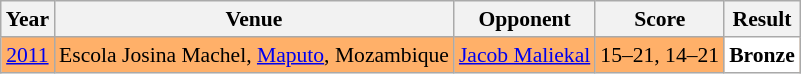<table class="sortable wikitable" style="font-size: 90%;">
<tr>
<th>Year</th>
<th>Venue</th>
<th>Opponent</th>
<th>Score</th>
<th>Result</th>
</tr>
<tr style="background:#FFB069">
<td align="center"><a href='#'>2011</a></td>
<td align="left">Escola Josina Machel, <a href='#'>Maputo</a>, Mozambique</td>
<td align="left"> <a href='#'>Jacob Maliekal</a></td>
<td align="left">15–21, 14–21</td>
<td style="text-align:left; background:white"> <strong>Bronze</strong></td>
</tr>
</table>
